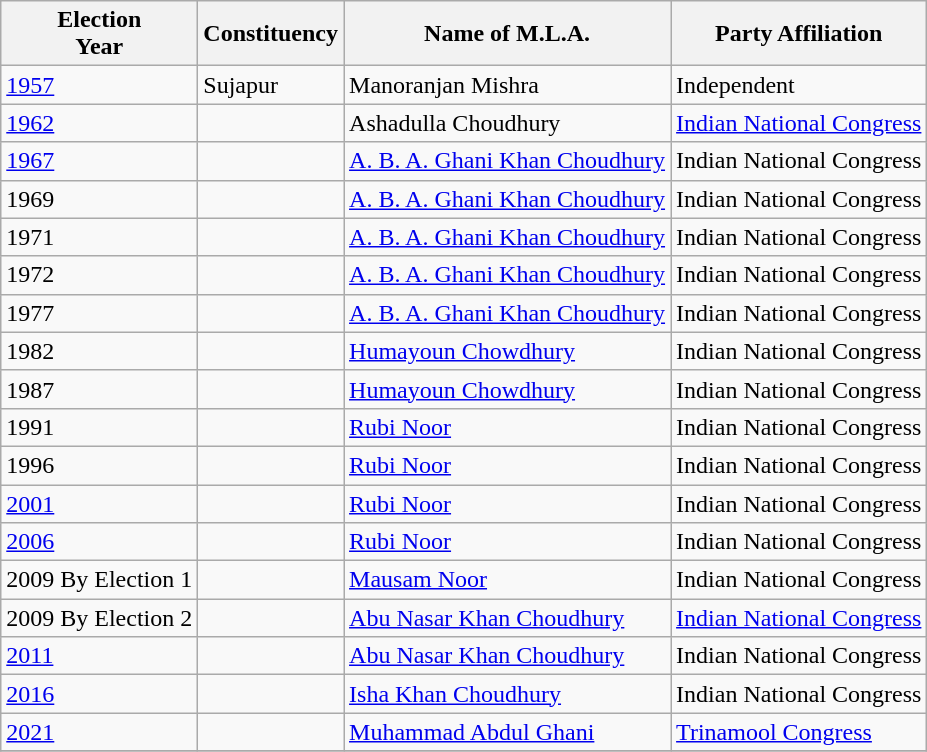<table class="wikitable sortable">
<tr>
<th>Election<br> Year</th>
<th>Constituency</th>
<th>Name of M.L.A.</th>
<th>Party Affiliation</th>
</tr>
<tr>
<td><a href='#'>1957</a></td>
<td>Sujapur</td>
<td>Manoranjan Mishra</td>
<td>Independent</td>
</tr>
<tr>
<td><a href='#'>1962</a></td>
<td></td>
<td>Ashadulla Choudhury</td>
<td><a href='#'>Indian National Congress</a></td>
</tr>
<tr>
<td><a href='#'>1967</a></td>
<td></td>
<td><a href='#'>A. B. A. Ghani Khan Choudhury</a></td>
<td>Indian National Congress</td>
</tr>
<tr>
<td>1969</td>
<td></td>
<td><a href='#'>A. B. A. Ghani Khan Choudhury</a></td>
<td>Indian National Congress</td>
</tr>
<tr>
<td>1971</td>
<td></td>
<td><a href='#'>A. B. A. Ghani Khan Choudhury</a></td>
<td>Indian National Congress</td>
</tr>
<tr>
<td>1972</td>
<td></td>
<td><a href='#'>A. B. A. Ghani Khan Choudhury</a></td>
<td>Indian National Congress</td>
</tr>
<tr>
<td>1977</td>
<td></td>
<td><a href='#'>A. B. A. Ghani Khan Choudhury</a></td>
<td>Indian National Congress</td>
</tr>
<tr>
<td>1982</td>
<td></td>
<td><a href='#'>Humayoun Chowdhury</a></td>
<td>Indian National Congress</td>
</tr>
<tr>
<td>1987</td>
<td></td>
<td><a href='#'>Humayoun Chowdhury</a></td>
<td>Indian National Congress</td>
</tr>
<tr>
<td>1991</td>
<td></td>
<td><a href='#'>Rubi Noor</a></td>
<td>Indian National Congress</td>
</tr>
<tr>
<td>1996</td>
<td></td>
<td><a href='#'>Rubi Noor</a></td>
<td>Indian National Congress</td>
</tr>
<tr>
<td><a href='#'>2001</a></td>
<td></td>
<td><a href='#'>Rubi Noor</a></td>
<td>Indian National Congress</td>
</tr>
<tr>
<td><a href='#'>2006</a></td>
<td></td>
<td><a href='#'>Rubi Noor</a></td>
<td>Indian National Congress</td>
</tr>
<tr>
<td>2009 By Election 1</td>
<td></td>
<td><a href='#'>Mausam Noor</a></td>
<td>Indian National Congress</td>
</tr>
<tr>
<td>2009 By Election 2</td>
<td></td>
<td><a href='#'>Abu Nasar Khan Choudhury</a></td>
<td><a href='#'>Indian National Congress</a></td>
</tr>
<tr>
<td><a href='#'>2011</a></td>
<td></td>
<td><a href='#'>Abu Nasar Khan Choudhury</a></td>
<td>Indian National Congress</td>
</tr>
<tr>
<td><a href='#'>2016</a></td>
<td></td>
<td><a href='#'>Isha Khan Choudhury</a></td>
<td>Indian National Congress</td>
</tr>
<tr>
<td><a href='#'>2021</a></td>
<td></td>
<td><a href='#'>Muhammad Abdul Ghani</a></td>
<td><a href='#'>Trinamool Congress</a></td>
</tr>
<tr>
</tr>
</table>
